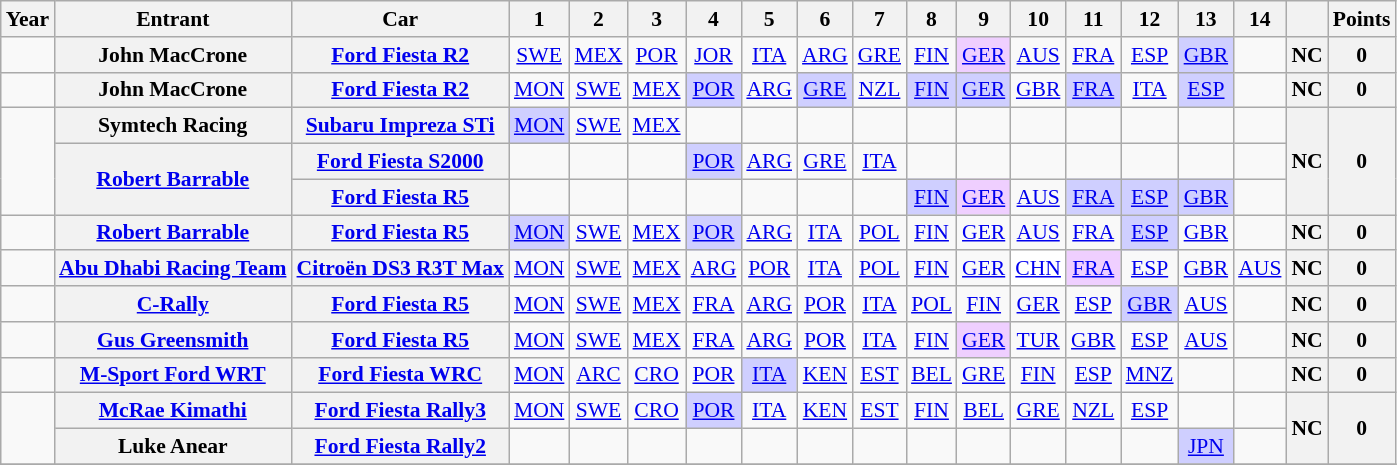<table class="wikitable" style="text-align:center; font-size:90%">
<tr>
<th>Year</th>
<th>Entrant</th>
<th>Car</th>
<th>1</th>
<th>2</th>
<th>3</th>
<th>4</th>
<th>5</th>
<th>6</th>
<th>7</th>
<th>8</th>
<th>9</th>
<th>10</th>
<th>11</th>
<th>12</th>
<th>13</th>
<th>14</th>
<th></th>
<th>Points</th>
</tr>
<tr>
<td></td>
<th>John MacCrone</th>
<th><a href='#'>Ford Fiesta R2</a></th>
<td><a href='#'>SWE</a></td>
<td><a href='#'>MEX</a></td>
<td><a href='#'>POR</a></td>
<td><a href='#'>JOR</a></td>
<td><a href='#'>ITA</a></td>
<td><a href='#'>ARG</a></td>
<td><a href='#'>GRE</a></td>
<td><a href='#'>FIN</a></td>
<td style="background:#EFCFFF"><a href='#'>GER</a><br></td>
<td><a href='#'>AUS</a></td>
<td><a href='#'>FRA</a></td>
<td><a href='#'>ESP</a></td>
<td style="background:#cfcfff"><a href='#'>GBR</a><br></td>
<td></td>
<th>NC</th>
<th>0</th>
</tr>
<tr>
<td></td>
<th>John MacCrone</th>
<th><a href='#'>Ford Fiesta R2</a></th>
<td><a href='#'>MON</a></td>
<td><a href='#'>SWE</a></td>
<td><a href='#'>MEX</a></td>
<td style="background:#cfcfff"><a href='#'>POR</a><br></td>
<td><a href='#'>ARG</a></td>
<td style="background:#cfcfff"><a href='#'>GRE</a><br></td>
<td><a href='#'>NZL</a></td>
<td style="background:#cfcfff"><a href='#'>FIN</a><br></td>
<td style="background:#cfcfff"><a href='#'>GER</a><br></td>
<td><a href='#'>GBR</a></td>
<td style="background:#cfcfff"><a href='#'>FRA</a><br></td>
<td><a href='#'>ITA</a></td>
<td style="background:#cfcfff"><a href='#'>ESP</a><br></td>
<td></td>
<th>NC</th>
<th>0</th>
</tr>
<tr>
<td rowspan="3"></td>
<th>Symtech Racing</th>
<th><a href='#'>Subaru Impreza STi</a></th>
<td style="background:#cfcfff"><a href='#'>MON</a><br></td>
<td><a href='#'>SWE</a></td>
<td><a href='#'>MEX</a></td>
<td></td>
<td></td>
<td></td>
<td></td>
<td></td>
<td></td>
<td></td>
<td></td>
<td></td>
<td></td>
<td></td>
<th rowspan="3">NC</th>
<th rowspan="3">0</th>
</tr>
<tr>
<th rowspan="2"><a href='#'>Robert Barrable</a></th>
<th><a href='#'>Ford Fiesta S2000</a></th>
<td></td>
<td></td>
<td></td>
<td style="background:#cfcfff"><a href='#'>POR</a><br></td>
<td><a href='#'>ARG</a></td>
<td><a href='#'>GRE</a></td>
<td><a href='#'>ITA</a></td>
<td></td>
<td></td>
<td></td>
<td></td>
<td></td>
<td></td>
<td></td>
</tr>
<tr>
<th><a href='#'>Ford Fiesta R5</a></th>
<td></td>
<td></td>
<td></td>
<td></td>
<td></td>
<td></td>
<td></td>
<td style="background:#cfcfff"><a href='#'>FIN</a><br></td>
<td style="background:#EFCFFF"><a href='#'>GER</a><br></td>
<td><a href='#'>AUS</a></td>
<td style="background:#cfcfff"><a href='#'>FRA</a><br></td>
<td style="background:#cfcfff"><a href='#'>ESP</a><br></td>
<td style="background:#cfcfff"><a href='#'>GBR</a><br></td>
<td></td>
</tr>
<tr>
<td></td>
<th><a href='#'>Robert Barrable</a></th>
<th><a href='#'>Ford Fiesta R5</a></th>
<td style="background:#CFCFFF"><a href='#'>MON</a><br></td>
<td><a href='#'>SWE</a></td>
<td><a href='#'>MEX</a></td>
<td style="background:#CFCFFF"><a href='#'>POR</a><br></td>
<td><a href='#'>ARG</a></td>
<td><a href='#'>ITA</a></td>
<td><a href='#'>POL</a></td>
<td><a href='#'>FIN</a></td>
<td><a href='#'>GER</a></td>
<td><a href='#'>AUS</a></td>
<td><a href='#'>FRA</a></td>
<td style="background:#CFCFFF"><a href='#'>ESP</a><br></td>
<td><a href='#'>GBR</a></td>
<td></td>
<th>NC</th>
<th>0</th>
</tr>
<tr>
<td></td>
<th><a href='#'>Abu Dhabi Racing Team</a></th>
<th><a href='#'>Citroën DS3 R3T Max</a></th>
<td><a href='#'>MON</a></td>
<td><a href='#'>SWE</a></td>
<td><a href='#'>MEX</a></td>
<td><a href='#'>ARG</a></td>
<td><a href='#'>POR</a></td>
<td><a href='#'>ITA</a></td>
<td><a href='#'>POL</a></td>
<td><a href='#'>FIN</a></td>
<td><a href='#'>GER</a></td>
<td style="background:white"><a href='#'>CHN</a><br></td>
<td style="background:#EFCFFF"><a href='#'>FRA</a><br></td>
<td><a href='#'>ESP</a></td>
<td><a href='#'>GBR</a></td>
<td><a href='#'>AUS</a></td>
<th>NC</th>
<th>0</th>
</tr>
<tr>
<td></td>
<th><a href='#'>C-Rally</a></th>
<th><a href='#'>Ford Fiesta R5</a></th>
<td><a href='#'>MON</a></td>
<td><a href='#'>SWE</a></td>
<td><a href='#'>MEX</a></td>
<td><a href='#'>FRA</a></td>
<td><a href='#'>ARG</a></td>
<td><a href='#'>POR</a></td>
<td><a href='#'>ITA</a></td>
<td><a href='#'>POL</a></td>
<td><a href='#'>FIN</a></td>
<td><a href='#'>GER</a></td>
<td><a href='#'>ESP</a></td>
<td style="background:#CFCFFF"><a href='#'>GBR</a><br></td>
<td><a href='#'>AUS</a></td>
<td></td>
<th>NC</th>
<th>0</th>
</tr>
<tr>
<td></td>
<th><a href='#'>Gus Greensmith</a></th>
<th><a href='#'>Ford Fiesta R5</a></th>
<td><a href='#'>MON</a></td>
<td><a href='#'>SWE</a></td>
<td><a href='#'>MEX</a></td>
<td><a href='#'>FRA</a></td>
<td><a href='#'>ARG</a></td>
<td><a href='#'>POR</a></td>
<td><a href='#'>ITA</a></td>
<td><a href='#'>FIN</a></td>
<td style="background:#EFCFFF"><a href='#'>GER</a><br></td>
<td><a href='#'>TUR</a></td>
<td><a href='#'>GBR</a></td>
<td><a href='#'>ESP</a></td>
<td><a href='#'>AUS</a></td>
<td></td>
<th>NC</th>
<th>0</th>
</tr>
<tr>
<td></td>
<th><a href='#'>M-Sport Ford WRT</a></th>
<th><a href='#'>Ford Fiesta WRC</a></th>
<td><a href='#'>MON</a></td>
<td><a href='#'>ARC</a></td>
<td><a href='#'>CRO</a></td>
<td><a href='#'>POR</a></td>
<td style="background:#CFCFFF"><a href='#'>ITA</a><br></td>
<td><a href='#'>KEN</a></td>
<td><a href='#'>EST</a></td>
<td><a href='#'>BEL</a></td>
<td><a href='#'>GRE</a></td>
<td><a href='#'>FIN</a></td>
<td><a href='#'>ESP</a></td>
<td><a href='#'>MNZ</a></td>
<td></td>
<td></td>
<th>NC</th>
<th>0</th>
</tr>
<tr>
<td rowspan="2"></td>
<th><a href='#'>McRae Kimathi</a></th>
<th><a href='#'>Ford Fiesta Rally3</a></th>
<td><a href='#'>MON</a></td>
<td><a href='#'>SWE</a></td>
<td><a href='#'>CRO</a></td>
<td style="background:#cfcfff;"><a href='#'>POR</a><br></td>
<td><a href='#'>ITA</a></td>
<td><a href='#'>KEN</a></td>
<td><a href='#'>EST</a></td>
<td><a href='#'>FIN</a></td>
<td><a href='#'>BEL</a></td>
<td><a href='#'>GRE</a></td>
<td><a href='#'>NZL</a></td>
<td><a href='#'>ESP</a></td>
<td></td>
<td></td>
<th rowspan="2">NC</th>
<th rowspan="2">0</th>
</tr>
<tr>
<th>Luke Anear</th>
<th><a href='#'>Ford Fiesta Rally2</a></th>
<td></td>
<td></td>
<td></td>
<td></td>
<td></td>
<td></td>
<td></td>
<td></td>
<td></td>
<td></td>
<td></td>
<td></td>
<td style="background:#cfcfff;"><a href='#'>JPN</a><br></td>
<td></td>
</tr>
<tr>
</tr>
</table>
